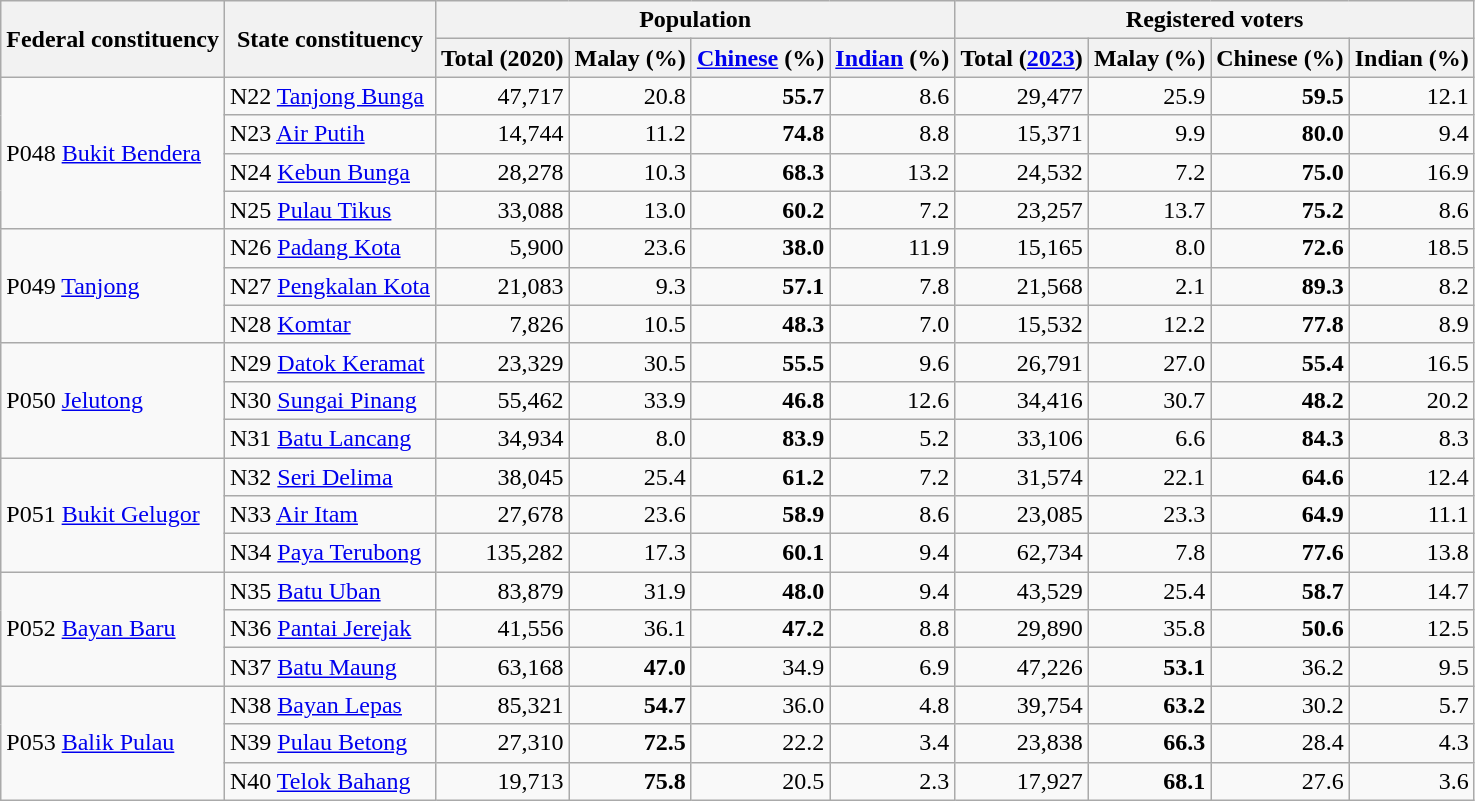<table class="wikitable sortable">
<tr>
<th rowspan="2">Federal constituency</th>
<th rowspan="2">State constituency</th>
<th colspan="4">Population</th>
<th colspan="4">Registered voters</th>
</tr>
<tr>
<th>Total (2020)</th>
<th>Malay (%)</th>
<th><a href='#'>Chinese</a> (%)</th>
<th><a href='#'>Indian</a> (%)</th>
<th>Total (<a href='#'>2023</a>)</th>
<th>Malay (%)</th>
<th>Chinese (%)</th>
<th>Indian (%)</th>
</tr>
<tr>
<td rowspan="4">P048 <a href='#'>Bukit Bendera</a></td>
<td>N22 <a href='#'>Tanjong Bunga</a></td>
<td align="right">47,717</td>
<td align="right">20.8</td>
<td align="right"><strong>55.7</strong></td>
<td align="right">8.6</td>
<td align="right">29,477</td>
<td align="right">25.9</td>
<td align="right"><strong>59.5</strong></td>
<td align="right">12.1</td>
</tr>
<tr>
<td>N23 <a href='#'>Air Putih</a></td>
<td align="right">14,744</td>
<td align="right">11.2</td>
<td align="right"><strong>74.8</strong></td>
<td align="right">8.8</td>
<td align="right">15,371</td>
<td align="right">9.9</td>
<td align="right"><strong>80.0</strong></td>
<td align="right">9.4</td>
</tr>
<tr>
<td>N24 <a href='#'>Kebun Bunga</a></td>
<td align="right">28,278</td>
<td align="right">10.3</td>
<td align="right"><strong>68.3</strong></td>
<td align="right">13.2</td>
<td align="right">24,532</td>
<td align="right">7.2</td>
<td align="right"><strong>75.0</strong></td>
<td align="right">16.9</td>
</tr>
<tr>
<td>N25 <a href='#'>Pulau Tikus</a></td>
<td align="right">33,088</td>
<td align="right">13.0</td>
<td align="right"><strong>60.2</strong></td>
<td align="right">7.2</td>
<td align="right">23,257</td>
<td align="right">13.7</td>
<td align="right"><strong>75.2</strong></td>
<td align="right">8.6</td>
</tr>
<tr>
<td rowspan="3">P049 <a href='#'>Tanjong</a></td>
<td>N26 <a href='#'>Padang Kota</a></td>
<td align="right">5,900</td>
<td align="right">23.6</td>
<td align="right"><strong>38.0</strong></td>
<td align="right">11.9</td>
<td align="right">15,165</td>
<td align="right">8.0</td>
<td align="right"><strong>72.6</strong></td>
<td align="right">18.5</td>
</tr>
<tr>
<td>N27 <a href='#'>Pengkalan Kota</a></td>
<td align="right">21,083</td>
<td align="right">9.3</td>
<td align="right"><strong>57.1</strong></td>
<td align="right">7.8</td>
<td align="right">21,568</td>
<td align="right">2.1</td>
<td align="right"><strong>89.3</strong></td>
<td align="right">8.2</td>
</tr>
<tr>
<td>N28 <a href='#'>Komtar</a></td>
<td align="right">7,826</td>
<td align="right">10.5</td>
<td align="right"><strong>48.3</strong></td>
<td align="right">7.0</td>
<td align="right">15,532</td>
<td align="right">12.2</td>
<td align="right"><strong>77.8</strong></td>
<td align="right">8.9</td>
</tr>
<tr>
<td rowspan="3">P050 <a href='#'>Jelutong</a></td>
<td>N29 <a href='#'>Datok Keramat</a></td>
<td align="right">23,329</td>
<td align="right">30.5</td>
<td align="right"><strong>55.5</strong></td>
<td align="right">9.6</td>
<td align="right">26,791</td>
<td align="right">27.0</td>
<td align="right"><strong>55.4</strong></td>
<td align="right">16.5</td>
</tr>
<tr>
<td>N30 <a href='#'>Sungai Pinang</a></td>
<td align="right">55,462</td>
<td align="right">33.9</td>
<td align="right"><strong>46.8</strong></td>
<td align="right">12.6</td>
<td align="right">34,416</td>
<td align="right">30.7</td>
<td align="right"><strong>48.2</strong></td>
<td align="right">20.2</td>
</tr>
<tr>
<td>N31 <a href='#'>Batu Lancang</a></td>
<td align="right">34,934</td>
<td align="right">8.0</td>
<td align="right"><strong>83.9</strong></td>
<td align="right">5.2</td>
<td align="right">33,106</td>
<td align="right">6.6</td>
<td align="right"><strong>84.3</strong></td>
<td align="right">8.3</td>
</tr>
<tr>
<td rowspan="3">P051 <a href='#'>Bukit Gelugor</a></td>
<td>N32 <a href='#'>Seri Delima</a></td>
<td align="right">38,045</td>
<td align="right">25.4</td>
<td align="right"><strong>61.2</strong></td>
<td align="right">7.2</td>
<td align="right">31,574</td>
<td align="right">22.1</td>
<td align="right"><strong>64.6</strong></td>
<td align="right">12.4</td>
</tr>
<tr>
<td>N33 <a href='#'>Air Itam</a></td>
<td align="right">27,678</td>
<td align="right">23.6</td>
<td align="right"><strong>58.9</strong></td>
<td align="right">8.6</td>
<td align="right">23,085</td>
<td align="right">23.3</td>
<td align="right"><strong>64.9</strong></td>
<td align="right">11.1</td>
</tr>
<tr>
<td>N34 <a href='#'>Paya Terubong</a></td>
<td align="right">135,282</td>
<td align="right">17.3</td>
<td align="right"><strong>60.1</strong></td>
<td align="right">9.4</td>
<td align="right">62,734</td>
<td align="right">7.8</td>
<td align="right"><strong>77.6</strong></td>
<td align="right">13.8</td>
</tr>
<tr>
<td rowspan="3">P052 <a href='#'>Bayan Baru</a></td>
<td>N35 <a href='#'>Batu Uban</a></td>
<td align="right">83,879</td>
<td align="right">31.9</td>
<td align="right"><strong>48.0</strong></td>
<td align="right">9.4</td>
<td align="right">43,529</td>
<td align="right">25.4</td>
<td align="right"><strong>58.7</strong></td>
<td align="right">14.7</td>
</tr>
<tr>
<td>N36 <a href='#'>Pantai Jerejak</a></td>
<td align="right">41,556</td>
<td align="right">36.1</td>
<td align="right"><strong>47.2</strong></td>
<td align="right">8.8</td>
<td align="right">29,890</td>
<td align="right">35.8</td>
<td align="right"><strong>50.6</strong></td>
<td align="right">12.5</td>
</tr>
<tr>
<td>N37 <a href='#'>Batu Maung</a></td>
<td align="right">63,168</td>
<td align="right"><strong>47.0</strong></td>
<td align="right">34.9</td>
<td align="right">6.9</td>
<td align="right">47,226</td>
<td align="right"><strong>53.1</strong></td>
<td align="right">36.2</td>
<td align="right">9.5</td>
</tr>
<tr>
<td rowspan="3">P053 <a href='#'>Balik Pulau</a></td>
<td>N38 <a href='#'>Bayan Lepas</a></td>
<td align="right">85,321</td>
<td align="right"><strong>54.7</strong></td>
<td align="right">36.0</td>
<td align="right">4.8</td>
<td align="right">39,754</td>
<td align="right"><strong>63.2</strong></td>
<td align="right">30.2</td>
<td align="right">5.7</td>
</tr>
<tr>
<td>N39 <a href='#'>Pulau Betong</a></td>
<td align="right">27,310</td>
<td align="right"><strong>72.5</strong></td>
<td align="right">22.2</td>
<td align="right">3.4</td>
<td align="right">23,838</td>
<td align="right"><strong>66.3</strong></td>
<td align="right">28.4</td>
<td align="right">4.3</td>
</tr>
<tr>
<td>N40 <a href='#'>Telok Bahang</a></td>
<td align="right">19,713</td>
<td align="right"><strong>75.8</strong></td>
<td align="right">20.5</td>
<td align="right">2.3</td>
<td align="right">17,927</td>
<td align="right"><strong>68.1</strong></td>
<td align="right">27.6</td>
<td align="right">3.6</td>
</tr>
</table>
